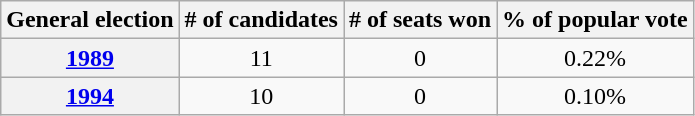<table class="wikitable">
<tr>
<th>General election</th>
<th># of candidates</th>
<th># of seats won</th>
<th>% of popular vote</th>
</tr>
<tr>
<th align="center"><a href='#'>1989</a></th>
<td align="center">11</td>
<td align="center">0</td>
<td align="center">0.22%</td>
</tr>
<tr>
<th align="center"><a href='#'>1994</a></th>
<td align="center">10</td>
<td align="center">0</td>
<td align="center">0.10%</td>
</tr>
</table>
